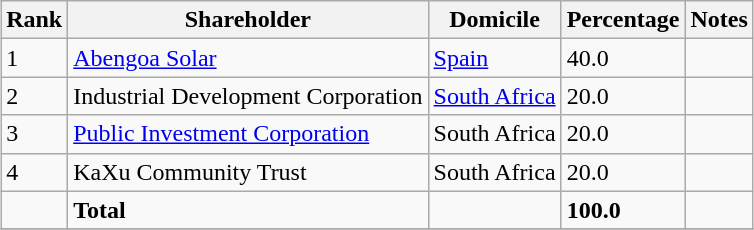<table class="wikitable sortable" style="margin: 0.5em auto">
<tr>
<th>Rank</th>
<th>Shareholder</th>
<th>Domicile</th>
<th>Percentage</th>
<th>Notes</th>
</tr>
<tr>
<td>1</td>
<td><a href='#'>Abengoa Solar</a></td>
<td><a href='#'>Spain</a></td>
<td>40.0</td>
<td></td>
</tr>
<tr>
<td>2</td>
<td>Industrial Development Corporation</td>
<td><a href='#'>South Africa</a></td>
<td>20.0</td>
<td></td>
</tr>
<tr>
<td>3</td>
<td><a href='#'>Public Investment Corporation</a></td>
<td>South Africa</td>
<td>20.0</td>
<td></td>
</tr>
<tr>
<td>4</td>
<td>KaXu Community Trust</td>
<td>South Africa</td>
<td>20.0</td>
<td></td>
</tr>
<tr>
<td></td>
<td><strong>Total</strong></td>
<td></td>
<td><strong>100.0</strong></td>
<td></td>
</tr>
<tr>
</tr>
</table>
